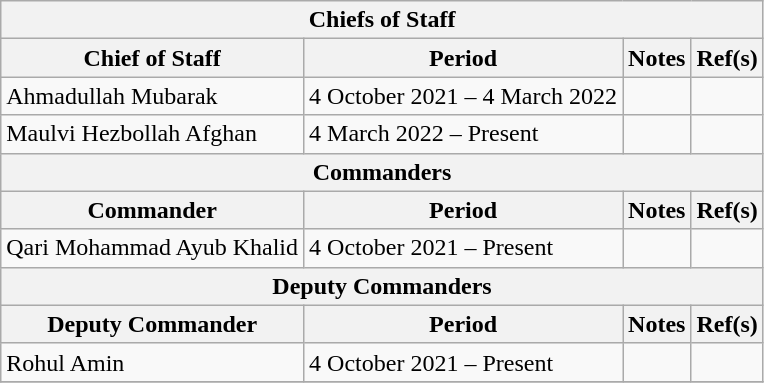<table class="wikitable">
<tr>
<th colspan="4">Chiefs of Staff</th>
</tr>
<tr>
<th>Chief of Staff</th>
<th>Period</th>
<th>Notes</th>
<th>Ref(s)</th>
</tr>
<tr>
<td>Ahmadullah Mubarak</td>
<td>4 October 2021 – 4 March 2022</td>
<td></td>
<td></td>
</tr>
<tr>
<td>Maulvi Hezbollah Afghan</td>
<td>4 March 2022 – Present</td>
<td></td>
<td></td>
</tr>
<tr>
<th colspan="4">Commanders</th>
</tr>
<tr>
<th>Commander</th>
<th>Period</th>
<th>Notes</th>
<th>Ref(s)</th>
</tr>
<tr>
<td>Qari Mohammad Ayub Khalid</td>
<td>4 October 2021 – Present</td>
<td></td>
<td></td>
</tr>
<tr>
<th colspan="4">Deputy Commanders</th>
</tr>
<tr>
<th>Deputy Commander</th>
<th>Period</th>
<th>Notes</th>
<th>Ref(s)</th>
</tr>
<tr>
<td>Rohul Amin</td>
<td>4 October 2021 – Present</td>
<td></td>
<td></td>
</tr>
<tr>
</tr>
</table>
